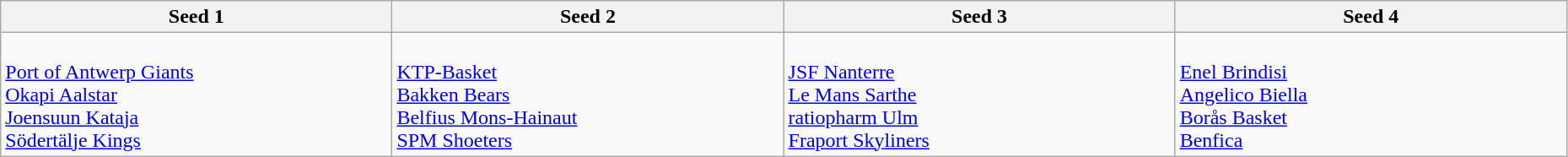<table class="wikitable" style="width:98%;">
<tr>
<th width=16%>Seed 1</th>
<th width=16%>Seed 2</th>
<th width=16%>Seed 3</th>
<th width=16%>Seed 4</th>
</tr>
<tr>
<td><br> <a href='#'>Port of Antwerp Giants</a> <br>
 <a href='#'>Okapi Aalstar</a><br>
 <a href='#'>Joensuun Kataja</a><br>
 <a href='#'>Södertälje Kings</a><br></td>
<td><br> <a href='#'>KTP-Basket</a><br>
 <a href='#'>Bakken Bears</a><br>
 <a href='#'>Belfius Mons-Hainaut</a><br>
 <a href='#'>SPM Shoeters</a><br></td>
<td><br> <a href='#'>JSF Nanterre</a><br>
 <a href='#'>Le Mans Sarthe</a><br>
 <a href='#'>ratiopharm Ulm</a><br>
 <a href='#'>Fraport Skyliners</a><br></td>
<td><br> <a href='#'>Enel Brindisi</a><br>
 <a href='#'>Angelico Biella</a><br>
 <a href='#'>Borås Basket</a><br>
 <a href='#'>Benfica</a><br></td>
</tr>
</table>
